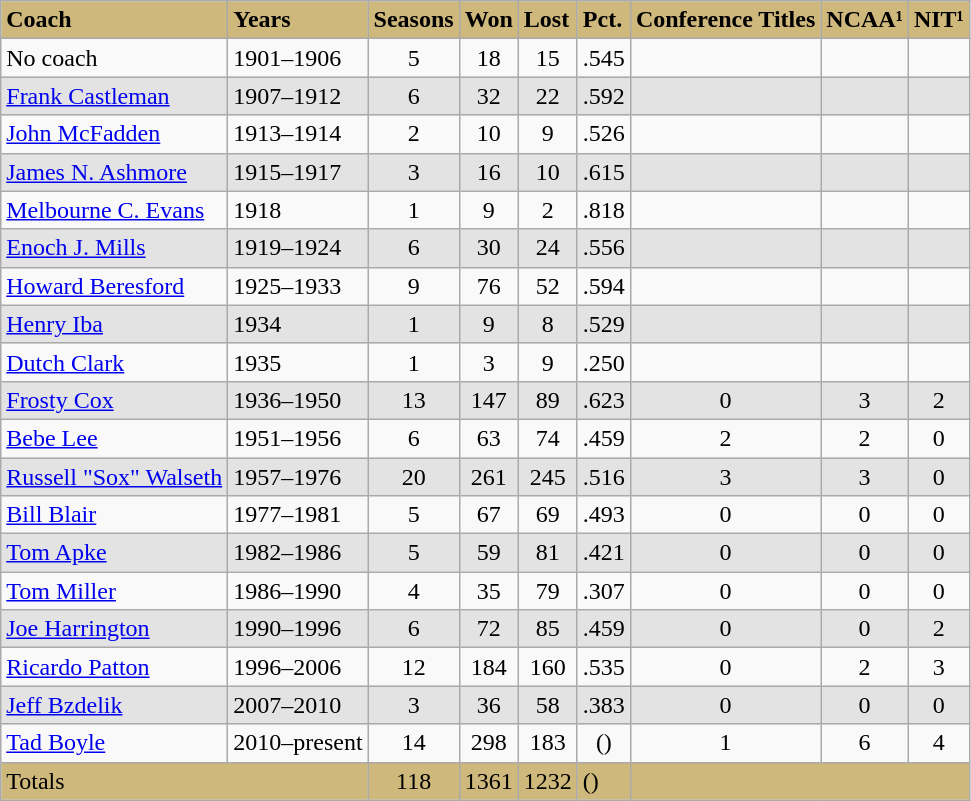<table class="wikitable">
<tr style="background:#CFB87C">
<td><strong>Coach</strong></td>
<td><strong>Years</strong></td>
<td><strong>Seasons</strong></td>
<td><strong>Won</strong></td>
<td><strong>Lost</strong></td>
<td><strong>Pct.</strong></td>
<td><strong>Conference Titles</strong></td>
<td><strong>NCAA¹</strong></td>
<td><strong>NIT¹</strong></td>
</tr>
<tr>
<td>No coach</td>
<td>1901–1906</td>
<td align="center">5</td>
<td align="center">18</td>
<td align="center">15</td>
<td>.545</td>
<td></td>
<td></td>
<td></td>
</tr>
<tr style="background: #e3e3e3">
<td><a href='#'>Frank Castleman</a></td>
<td>1907–1912</td>
<td align="center">6</td>
<td align="center">32</td>
<td align="center">22</td>
<td>.592</td>
<td></td>
<td></td>
<td></td>
</tr>
<tr>
<td><a href='#'>John McFadden</a></td>
<td>1913–1914</td>
<td align="center">2</td>
<td align="center">10</td>
<td align="center">9</td>
<td>.526</td>
<td></td>
<td></td>
<td></td>
</tr>
<tr style="background: #e3e3e3">
<td><a href='#'>James N. Ashmore</a></td>
<td>1915–1917</td>
<td align="center">3</td>
<td align="center">16</td>
<td align="center">10</td>
<td>.615</td>
<td></td>
<td></td>
<td></td>
</tr>
<tr>
<td><a href='#'>Melbourne C. Evans</a></td>
<td>1918</td>
<td align="center">1</td>
<td align="center">9</td>
<td align="center">2</td>
<td>.818</td>
<td></td>
<td></td>
<td></td>
</tr>
<tr style="background: #e3e3e3">
<td><a href='#'>Enoch J. Mills</a></td>
<td>1919–1924</td>
<td align="center">6</td>
<td align="center">30</td>
<td align="center">24</td>
<td>.556</td>
<td></td>
<td></td>
<td></td>
</tr>
<tr>
<td><a href='#'>Howard Beresford</a></td>
<td>1925–1933</td>
<td align="center">9</td>
<td align="center">76</td>
<td align="center">52</td>
<td>.594</td>
<td></td>
<td></td>
<td></td>
</tr>
<tr style="background: #e3e3e3">
<td><a href='#'>Henry Iba</a></td>
<td>1934</td>
<td align="center">1</td>
<td align="center">9</td>
<td align="center">8</td>
<td>.529</td>
<td></td>
<td></td>
<td></td>
</tr>
<tr>
<td><a href='#'>Dutch Clark</a></td>
<td>1935</td>
<td align="center">1</td>
<td align="center">3</td>
<td align="center">9</td>
<td>.250</td>
<td></td>
<td></td>
<td></td>
</tr>
<tr style="background: #e3e3e3">
<td><a href='#'>Frosty Cox</a></td>
<td>1936–1950</td>
<td align="center">13</td>
<td align="center">147</td>
<td align="center">89</td>
<td>.623</td>
<td align="center">0</td>
<td align="center">3</td>
<td align="center">2</td>
</tr>
<tr>
<td><a href='#'>Bebe Lee</a></td>
<td>1951–1956</td>
<td align="center">6</td>
<td align="center">63</td>
<td align="center">74</td>
<td>.459</td>
<td align="center">2</td>
<td align="center">2</td>
<td align="center">0</td>
</tr>
<tr style="background: #e3e3e3">
<td><a href='#'>Russell "Sox" Walseth</a></td>
<td>1957–1976</td>
<td align="center">20</td>
<td align="center">261</td>
<td align="center">245</td>
<td>.516</td>
<td align="center">3</td>
<td align="center">3</td>
<td align="center">0</td>
</tr>
<tr>
<td><a href='#'>Bill Blair</a></td>
<td>1977–1981</td>
<td align="center">5</td>
<td align="center">67</td>
<td align="center">69</td>
<td>.493</td>
<td align="center">0</td>
<td align="center">0</td>
<td align="center">0</td>
</tr>
<tr style="background: #e3e3e3">
<td><a href='#'>Tom Apke</a></td>
<td>1982–1986</td>
<td align="center">5</td>
<td align="center">59</td>
<td align="center">81</td>
<td>.421</td>
<td align="center">0</td>
<td align="center">0</td>
<td align="center">0</td>
</tr>
<tr>
<td><a href='#'>Tom Miller</a></td>
<td>1986–1990</td>
<td align="center">4</td>
<td align="center">35</td>
<td align="center">79</td>
<td>.307</td>
<td align="center">0</td>
<td align="center">0</td>
<td align="center">0</td>
</tr>
<tr style="background: #e3e3e3">
<td><a href='#'>Joe Harrington</a></td>
<td>1990–1996</td>
<td align="center">6</td>
<td align="center">72</td>
<td align="center">85</td>
<td>.459</td>
<td align="center">0</td>
<td align="center">0</td>
<td align="center">2</td>
</tr>
<tr>
<td><a href='#'>Ricardo Patton</a></td>
<td>1996–2006</td>
<td align="center">12</td>
<td align="center">184</td>
<td align="center">160</td>
<td align="center">.535</td>
<td align="center">0</td>
<td align="center">2</td>
<td align="center">3</td>
</tr>
<tr style="background: #e3e3e3">
<td><a href='#'>Jeff Bzdelik</a></td>
<td>2007–2010</td>
<td align="center">3</td>
<td align="center">36</td>
<td align="center">58</td>
<td align="center">.383</td>
<td align="center">0</td>
<td align="center">0</td>
<td align="center">0</td>
</tr>
<tr>
<td><a href='#'>Tad Boyle</a></td>
<td>2010–present</td>
<td align="center">14</td>
<td align="center">298</td>
<td align="center">183</td>
<td align="center">()</td>
<td align="center">1</td>
<td align="center">6</td>
<td align="center">4</td>
</tr>
<tr style="background: #CFB87C">
<td colspan="2">Totals</td>
<td align="center">118</td>
<td align="center">1361</td>
<td align="center">1232</td>
<td>()</td>
<td colspan="3"></td>
</tr>
</table>
